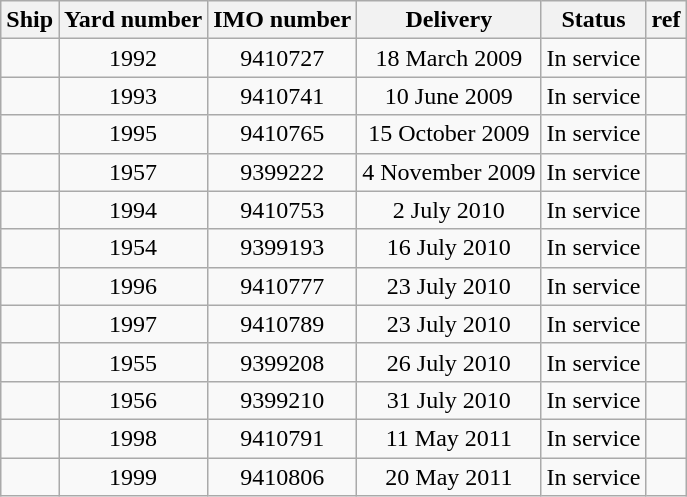<table class="wikitable" style="text-align:center">
<tr>
<th>Ship</th>
<th>Yard number</th>
<th>IMO number</th>
<th>Delivery</th>
<th>Status</th>
<th>ref</th>
</tr>
<tr>
<td><em></em></td>
<td>1992</td>
<td>9410727</td>
<td>18 March 2009</td>
<td>In service</td>
<td></td>
</tr>
<tr>
<td><em></em></td>
<td>1993</td>
<td>9410741</td>
<td>10 June 2009</td>
<td>In service</td>
<td></td>
</tr>
<tr>
<td><em></em></td>
<td>1995</td>
<td>9410765</td>
<td>15 October 2009</td>
<td>In service</td>
<td></td>
</tr>
<tr>
<td><em></em></td>
<td>1957</td>
<td>9399222</td>
<td>4 November 2009</td>
<td>In service</td>
<td></td>
</tr>
<tr>
<td><em></em></td>
<td>1994</td>
<td>9410753</td>
<td>2 July 2010</td>
<td>In service</td>
<td></td>
</tr>
<tr>
<td><em></em></td>
<td>1954</td>
<td>9399193</td>
<td>16 July 2010</td>
<td>In service</td>
<td></td>
</tr>
<tr>
<td><em></em></td>
<td>1996</td>
<td>9410777</td>
<td>23 July 2010</td>
<td>In service</td>
<td></td>
</tr>
<tr>
<td><em></em></td>
<td>1997</td>
<td>9410789</td>
<td>23 July 2010</td>
<td>In service</td>
<td></td>
</tr>
<tr>
<td><em></em></td>
<td>1955</td>
<td>9399208</td>
<td>26 July 2010</td>
<td>In service</td>
<td></td>
</tr>
<tr>
<td><em></em></td>
<td>1956</td>
<td>9399210</td>
<td>31 July 2010</td>
<td>In service</td>
<td></td>
</tr>
<tr>
<td><em></em></td>
<td>1998</td>
<td>9410791</td>
<td>11 May 2011</td>
<td>In service</td>
<td></td>
</tr>
<tr>
<td><em></em></td>
<td>1999</td>
<td>9410806</td>
<td>20 May 2011</td>
<td>In service</td>
<td></td>
</tr>
</table>
